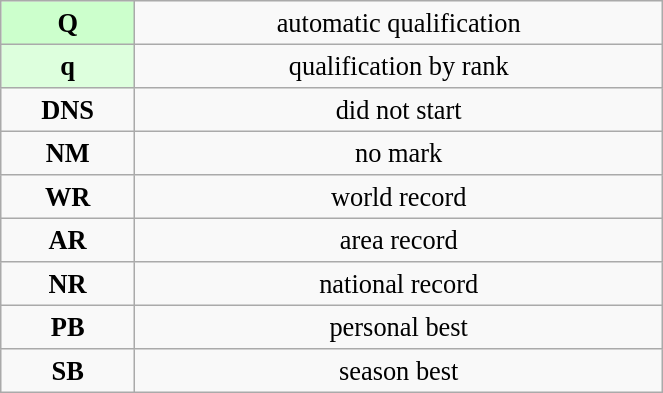<table class="wikitable" style=" text-align:center; font-size:110%;" width="35%">
<tr>
<td bgcolor="ccffcc"><strong>Q</strong></td>
<td>automatic qualification</td>
</tr>
<tr>
<td bgcolor="ddffdd"><strong>q</strong></td>
<td>qualification by rank</td>
</tr>
<tr>
<td><strong>DNS</strong></td>
<td>did not start</td>
</tr>
<tr>
<td><strong>NM</strong></td>
<td>no mark</td>
</tr>
<tr>
<td><strong>WR</strong></td>
<td>world record</td>
</tr>
<tr>
<td><strong>AR</strong></td>
<td>area record</td>
</tr>
<tr>
<td><strong>NR</strong></td>
<td>national record</td>
</tr>
<tr>
<td><strong>PB</strong></td>
<td>personal best</td>
</tr>
<tr>
<td><strong>SB</strong></td>
<td>season best</td>
</tr>
</table>
